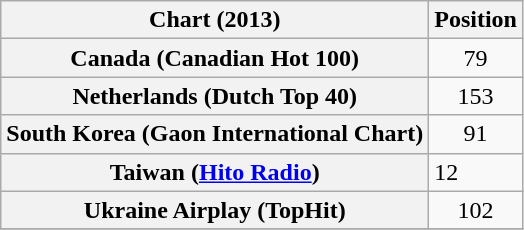<table class="wikitable plainrowheaders sortable">
<tr>
<th scope="col">Chart (2013)</th>
<th scope="col">Position</th>
</tr>
<tr>
<th scope="row">Canada (Canadian Hot 100)</th>
<td style="text-align:center;">79</td>
</tr>
<tr>
<th scope="row">Netherlands (Dutch Top 40)</th>
<td style="text-align:center;">153</td>
</tr>
<tr>
<th scope="row">South Korea (Gaon International Chart)</th>
<td style="text-align:center;">91</td>
</tr>
<tr>
<th scope="row">Taiwan (<a href='#'>Hito Radio</a>)</th>
<td>12</td>
</tr>
<tr>
<th scope="row">Ukraine Airplay (TopHit)</th>
<td style="text-align:center;">102</td>
</tr>
<tr>
</tr>
</table>
